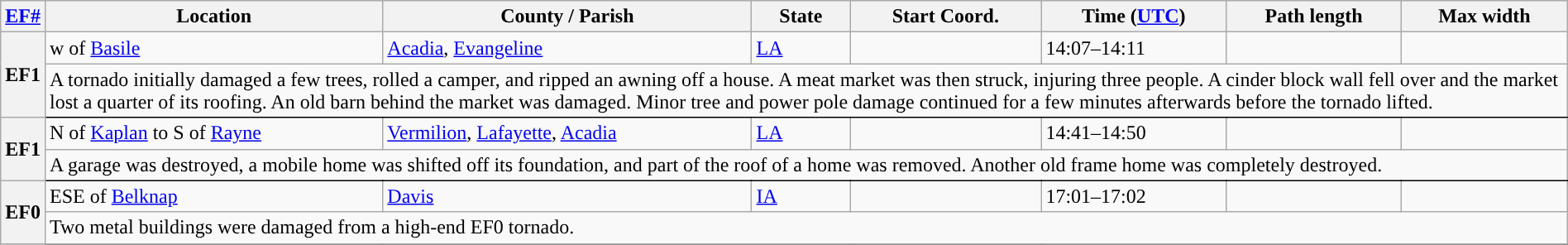<table class="wikitable sortable" style="width:100%;">
<tr>
<th scope="col" width="2%" align="center"><a href='#'>EF#</a></th>
<th scope="col" align="center" class="unsortable">Location</th>
<th scope="col" align="center" class="unsortable">County / Parish</th>
<th scope="col" align="center">State</th>
<th scope="col" align="center">Start Coord.</th>
<th scope="col" align="center">Time (<a href='#'>UTC</a>)</th>
<th scope="col" align="center">Path length</th>
<th scope="col" align="center">Max width</th>
</tr>
<tr>
<th scope="row" rowspan="2" style="background-color:#">EF1</th>
<td>w of <a href='#'>Basile</a></td>
<td><a href='#'>Acadia</a>, <a href='#'>Evangeline</a></td>
<td><a href='#'>LA</a></td>
<td></td>
<td>14:07–14:11</td>
<td></td>
<td></td>
</tr>
<tr class="expand-child">
<td colspan="8" style=" border-bottom: 1px solid black;">A tornado initially damaged a few trees, rolled a camper, and ripped an awning off a house. A meat market was then struck, injuring three people. A cinder block wall fell over and the market lost a quarter of its roofing. An old barn behind the market was damaged. Minor tree and power pole damage continued for a few minutes afterwards before the tornado lifted.</td>
</tr>
<tr>
<th scope="row" rowspan="2" style="background-color:#">EF1</th>
<td>N of <a href='#'>Kaplan</a> to S of <a href='#'>Rayne</a></td>
<td><a href='#'>Vermilion</a>, <a href='#'>Lafayette</a>, <a href='#'>Acadia</a></td>
<td><a href='#'>LA</a></td>
<td></td>
<td>14:41–14:50</td>
<td></td>
<td></td>
</tr>
<tr class="expand-child">
<td colspan="8" style=" border-bottom: 1px solid black;">A garage was destroyed, a mobile home was shifted off its foundation, and part of the roof of a home was removed. Another old frame home was completely destroyed.</td>
</tr>
<tr>
<th scope="row" rowspan="2" style="background-color:#">EF0</th>
<td>ESE of <a href='#'>Belknap</a></td>
<td><a href='#'>Davis</a></td>
<td><a href='#'>IA</a></td>
<td></td>
<td>17:01–17:02</td>
<td></td>
<td></td>
</tr>
<tr class="expand-child">
<td colspan="8" style=" border-bottom: 1px solid black;">Two metal buildings were damaged from a high-end EF0 tornado.</td>
</tr>
<tr>
</tr>
</table>
